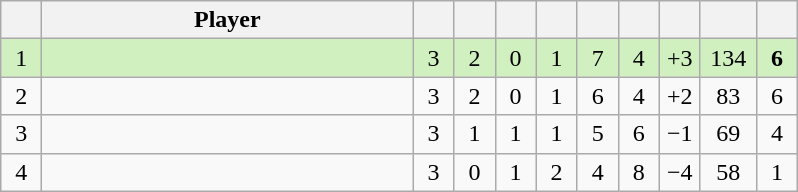<table class="wikitable" style="text-align:center; margin: 1em auto 1em auto, align:left">
<tr>
<th width=20></th>
<th width=240>Player</th>
<th width=20></th>
<th width=20></th>
<th width=20></th>
<th width=20></th>
<th width=20></th>
<th width=20></th>
<th width=20></th>
<th width=30></th>
<th width=20></th>
</tr>
<tr style="background:#D0F0C0;">
<td>1</td>
<td align=left></td>
<td>3</td>
<td>2</td>
<td>0</td>
<td>1</td>
<td>7</td>
<td>4</td>
<td>+3</td>
<td>134</td>
<td><strong>6</strong></td>
</tr>
<tr style=>
<td>2</td>
<td align=left></td>
<td>3</td>
<td>2</td>
<td>0</td>
<td>1</td>
<td>6</td>
<td>4</td>
<td>+2</td>
<td>83</td>
<td>6</td>
</tr>
<tr style=>
<td>3</td>
<td align=left></td>
<td>3</td>
<td>1</td>
<td>1</td>
<td>1</td>
<td>5</td>
<td>6</td>
<td>−1</td>
<td>69</td>
<td>4</td>
</tr>
<tr style=>
<td>4</td>
<td align=left></td>
<td>3</td>
<td>0</td>
<td>1</td>
<td>2</td>
<td>4</td>
<td>8</td>
<td>−4</td>
<td>58</td>
<td>1</td>
</tr>
</table>
